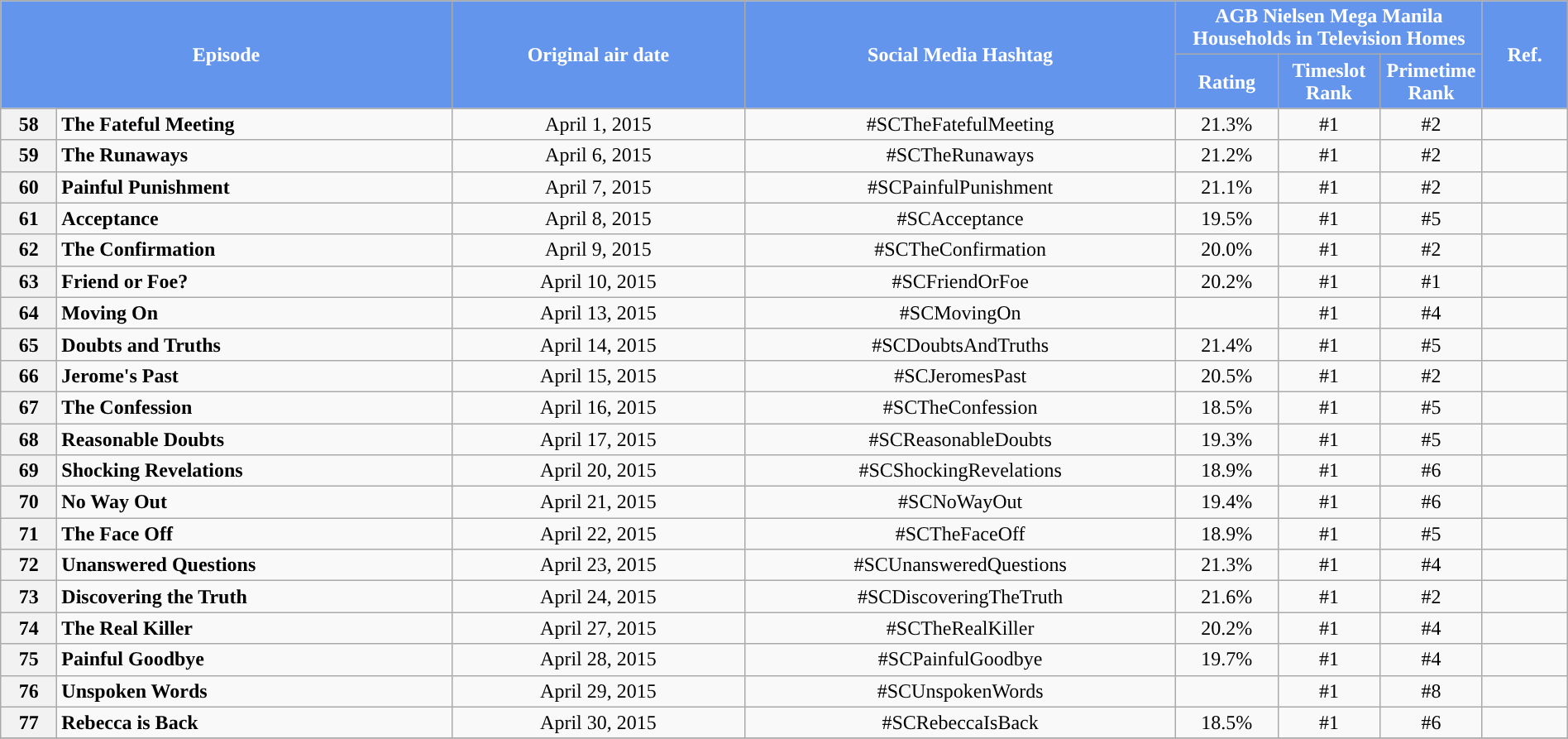<table class="wikitable" style="text-align:center; font-size:100%; line-height:18px;"  width="100%">
<tr>
<th colspan="2" rowspan="2" style="background-color:#6495ED; color:#ffffff;">Episode</th>
<th style="background:#6495ED; color:white" rowspan="2">Original air date</th>
<th style="background:#6495ED; color:white" rowspan="2">Social Media Hashtag</th>
<th style="background-color:#6495ED; color:#ffffff;" colspan="3">AGB Nielsen Mega Manila Households in Television Homes</th>
<th rowspan="2" style="background:#6495ED; color:white">Ref.</th>
</tr>
<tr style="text-align: center style=">
<th style="background-color:#6495ED; width:75px; color:#ffffff;">Rating</th>
<th style="background-color:#6495ED; width:75px; color:#ffffff;">Timeslot Rank</th>
<th style="background-color:#6495ED; width:75px; color:#ffffff;">Primetime Rank</th>
</tr>
<tr>
<th>58</th>
<td style="text-align: left;"><strong>The Fateful Meeting</strong></td>
<td>April 1, 2015</td>
<td>#SCTheFatefulMeeting</td>
<td>21.3%</td>
<td>#1</td>
<td>#2</td>
<td></td>
</tr>
<tr>
<th>59</th>
<td style="text-align: left;"><strong>The Runaways</strong></td>
<td>April 6, 2015</td>
<td>#SCTheRunaways</td>
<td>21.2%</td>
<td>#1</td>
<td>#2</td>
<td></td>
</tr>
<tr>
<th>60</th>
<td style="text-align: left;"><strong>Painful Punishment</strong></td>
<td>April 7, 2015</td>
<td>#SCPainfulPunishment</td>
<td>21.1%</td>
<td>#1</td>
<td>#2</td>
<td></td>
</tr>
<tr>
<th>61</th>
<td style="text-align: left;"><strong>Acceptance</strong></td>
<td>April 8, 2015</td>
<td>#SCAcceptance</td>
<td>19.5%</td>
<td>#1</td>
<td>#5</td>
<td></td>
</tr>
<tr>
<th>62</th>
<td style="text-align: left;"><strong>The Confirmation</strong></td>
<td>April 9, 2015</td>
<td>#SCTheConfirmation</td>
<td>20.0%</td>
<td>#1</td>
<td>#2</td>
<td></td>
</tr>
<tr>
<th>63</th>
<td style="text-align: left;"><strong>Friend or Foe?</strong></td>
<td>April 10, 2015</td>
<td>#SCFriendOrFoe</td>
<td>20.2%</td>
<td>#1</td>
<td>#1</td>
<td></td>
</tr>
<tr>
<th>64</th>
<td style="text-align: left;"><strong>Moving On</strong></td>
<td>April 13, 2015</td>
<td>#SCMovingOn</td>
<td></td>
<td>#1</td>
<td>#4</td>
<td></td>
</tr>
<tr>
<th>65</th>
<td style="text-align: left;"><strong>Doubts and Truths</strong></td>
<td>April 14, 2015</td>
<td>#SCDoubtsAndTruths</td>
<td>21.4%</td>
<td>#1</td>
<td>#5</td>
<td></td>
</tr>
<tr>
<th>66</th>
<td style="text-align: left;"><strong>Jerome's Past</strong></td>
<td>April 15, 2015</td>
<td>#SCJeromesPast</td>
<td>20.5%</td>
<td>#1</td>
<td>#2</td>
<td></td>
</tr>
<tr>
<th>67</th>
<td style="text-align: left;"><strong>The Confession</strong></td>
<td>April 16, 2015</td>
<td>#SCTheConfession</td>
<td>18.5%</td>
<td>#1</td>
<td>#5</td>
<td></td>
</tr>
<tr>
<th>68</th>
<td style="text-align: left;"><strong>Reasonable Doubts</strong></td>
<td>April 17, 2015</td>
<td>#SCReasonableDoubts</td>
<td>19.3%</td>
<td>#1</td>
<td>#5</td>
<td></td>
</tr>
<tr>
<th>69</th>
<td style="text-align: left;"><strong>Shocking Revelations</strong></td>
<td>April 20, 2015</td>
<td>#SCShockingRevelations</td>
<td>18.9%</td>
<td>#1</td>
<td>#6</td>
<td></td>
</tr>
<tr>
<th>70</th>
<td style="text-align: left;"><strong>No Way Out</strong></td>
<td>April 21, 2015</td>
<td>#SCNoWayOut</td>
<td>19.4%</td>
<td>#1</td>
<td>#6</td>
<td></td>
</tr>
<tr>
<th>71</th>
<td style="text-align: left;"><strong>The Face Off</strong></td>
<td>April 22, 2015</td>
<td>#SCTheFaceOff</td>
<td>18.9%</td>
<td>#1</td>
<td>#5</td>
<td></td>
</tr>
<tr>
<th>72</th>
<td style="text-align: left;"><strong>Unanswered Questions</strong></td>
<td>April 23, 2015</td>
<td>#SCUnansweredQuestions</td>
<td>21.3%</td>
<td>#1</td>
<td>#4</td>
<td></td>
</tr>
<tr>
<th>73</th>
<td style="text-align: left;"><strong>Discovering the Truth</strong></td>
<td>April 24, 2015</td>
<td>#SCDiscoveringTheTruth</td>
<td>21.6%</td>
<td>#1</td>
<td>#2</td>
<td></td>
</tr>
<tr>
<th>74</th>
<td style="text-align: left;"><strong>The Real Killer</strong></td>
<td>April 27, 2015</td>
<td>#SCTheRealKiller</td>
<td>20.2%</td>
<td>#1</td>
<td>#4</td>
<td></td>
</tr>
<tr>
<th>75</th>
<td style="text-align: left;"><strong>Painful Goodbye</strong></td>
<td>April 28, 2015</td>
<td>#SCPainfulGoodbye</td>
<td>19.7%</td>
<td>#1</td>
<td>#4</td>
<td></td>
</tr>
<tr>
<th>76</th>
<td style="text-align: left;"><strong>Unspoken Words</strong></td>
<td>April 29, 2015</td>
<td>#SCUnspokenWords</td>
<td></td>
<td>#1</td>
<td>#8</td>
<td></td>
</tr>
<tr>
<th>77</th>
<td style="text-align: left;"><strong>Rebecca is Back</strong></td>
<td>April 30, 2015</td>
<td>#SCRebeccaIsBack</td>
<td>18.5%</td>
<td>#1</td>
<td>#6</td>
<td></td>
</tr>
<tr>
</tr>
</table>
